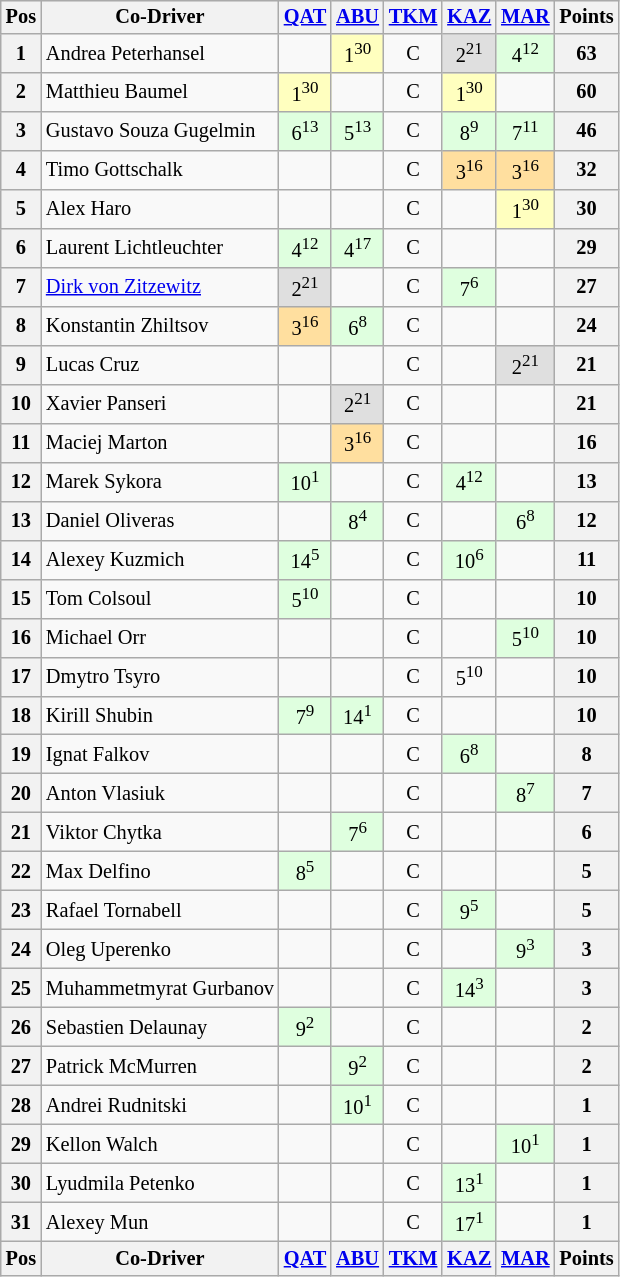<table class="wikitable" style="font-size: 85%; text-align: center; display: inline-table;">
<tr valign="top">
<th valign="middle">Pos</th>
<th valign="middle">Co-Driver</th>
<th><a href='#'>QAT</a><br></th>
<th><a href='#'>ABU</a><br></th>
<th><a href='#'>TKM</a><br></th>
<th><a href='#'>KAZ</a><br></th>
<th><a href='#'>MAR</a><br></th>
<th valign="middle">Points</th>
</tr>
<tr>
<th>1</th>
<td align=left> Andrea Peterhansel</td>
<td></td>
<td style="background:#ffffbf;">1<sup>30</sup></td>
<td>C</td>
<td style="background:#dfdfdf;">2<sup>21</sup></td>
<td style="background:#dfffdf;">4<sup>12</sup></td>
<th>63</th>
</tr>
<tr>
<th>2</th>
<td align=left> Matthieu Baumel</td>
<td style="background:#ffffbf;">1<sup>30</sup></td>
<td></td>
<td>C</td>
<td style="background:#ffffbf;">1<sup>30</sup></td>
<td></td>
<th>60</th>
</tr>
<tr>
<th>3</th>
<td align=left> Gustavo Souza Gugelmin</td>
<td style="background:#dfffdf;">6<sup>13</sup></td>
<td style="background:#dfffdf;">5<sup>13</sup></td>
<td>C</td>
<td style="background:#dfffdf;">8<sup>9</sup></td>
<td style="background:#dfffdf;">7<sup>11</sup></td>
<th>46</th>
</tr>
<tr>
<th>4</th>
<td align=left> Timo Gottschalk</td>
<td></td>
<td></td>
<td>C</td>
<td style="background:#ffdf9f;">3<sup>16</sup></td>
<td style="background:#ffdf9f;">3<sup>16</sup></td>
<th>32</th>
</tr>
<tr>
<th>5</th>
<td align=left> Alex Haro</td>
<td></td>
<td></td>
<td>C</td>
<td></td>
<td style="background:#ffffbf;">1<sup>30</sup></td>
<th>30</th>
</tr>
<tr>
<th>6</th>
<td align=left> Laurent Lichtleuchter</td>
<td style="background:#dfffdf;">4<sup>12</sup></td>
<td style="background:#dfffdf;">4<sup>17</sup></td>
<td>C</td>
<td></td>
<td></td>
<th>29</th>
</tr>
<tr>
<th>7</th>
<td align=left> <a href='#'>Dirk von Zitzewitz</a></td>
<td style="background:#dfdfdf;">2<sup>21</sup></td>
<td></td>
<td>C</td>
<td style="background:#dfffdf;">7<sup>6</sup></td>
<td></td>
<th>27</th>
</tr>
<tr>
<th>8</th>
<td align=left> Konstantin Zhiltsov</td>
<td style="background:#ffdf9f;">3<sup>16</sup></td>
<td style="background:#dfffdf;">6<sup>8</sup></td>
<td>C</td>
<td></td>
<td></td>
<th>24</th>
</tr>
<tr>
<th>9</th>
<td align=left> Lucas Cruz</td>
<td></td>
<td></td>
<td>C</td>
<td></td>
<td style="background:#dfdfdf;">2<sup>21</sup></td>
<th>21</th>
</tr>
<tr>
<th>10</th>
<td align=left> Xavier Panseri</td>
<td></td>
<td style="background:#dfdfdf;">2<sup>21</sup></td>
<td>C</td>
<td></td>
<td></td>
<th>21</th>
</tr>
<tr>
<th>11</th>
<td align=left> Maciej Marton</td>
<td></td>
<td style="background:#ffdf9f;">3<sup>16</sup></td>
<td>C</td>
<td></td>
<td></td>
<th>16</th>
</tr>
<tr>
<th>12</th>
<td align=left> Marek Sykora</td>
<td style="background:#dfffdf;">10<sup>1</sup></td>
<td></td>
<td>C</td>
<td style="background:#dfffdf;">4<sup>12</sup></td>
<td></td>
<th>13</th>
</tr>
<tr>
<th>13</th>
<td align=left> Daniel Oliveras</td>
<td></td>
<td style="background:#dfffdf;">8<sup>4</sup></td>
<td>C</td>
<td></td>
<td style="background:#dfffdf;">6<sup>8</sup></td>
<th>12</th>
</tr>
<tr>
<th>14</th>
<td align=left> Alexey Kuzmich</td>
<td style="background:#dfffdf;">14<sup>5</sup></td>
<td></td>
<td>C</td>
<td style="background:#dfffdf;">10<sup>6</sup></td>
<td></td>
<th>11</th>
</tr>
<tr>
<th>15</th>
<td align=left> Tom Colsoul</td>
<td style="background:#dfffdf;">5<sup>10</sup></td>
<td></td>
<td>C</td>
<td></td>
<td></td>
<th>10</th>
</tr>
<tr>
<th>16</th>
<td align=left> Michael Orr</td>
<td></td>
<td></td>
<td>C</td>
<td></td>
<td style="background:#dfffdf;">5<sup>10</sup></td>
<th>10</th>
</tr>
<tr>
<th>17</th>
<td align=left> Dmytro Tsyro</td>
<td></td>
<td></td>
<td>C</td>
<td tyle="background:#dfffdf;">5<sup>10</sup></td>
<td></td>
<th>10</th>
</tr>
<tr>
<th>18</th>
<td align=left> Kirill Shubin</td>
<td style="background:#dfffdf;">7<sup>9</sup></td>
<td style="background:#dfffdf;">14<sup>1</sup></td>
<td>C</td>
<td></td>
<td></td>
<th>10</th>
</tr>
<tr>
<th>19</th>
<td align=left> Ignat Falkov</td>
<td></td>
<td></td>
<td>C</td>
<td style="background:#dfffdf;">6<sup>8</sup></td>
<td></td>
<th>8</th>
</tr>
<tr>
<th>20</th>
<td align=left> Anton Vlasiuk</td>
<td></td>
<td></td>
<td>C</td>
<td></td>
<td style="background:#dfffdf;">8<sup>7</sup></td>
<th>7</th>
</tr>
<tr>
<th>21</th>
<td align=left> Viktor Chytka</td>
<td></td>
<td style="background:#dfffdf;">7<sup>6</sup></td>
<td>C</td>
<td></td>
<td></td>
<th>6</th>
</tr>
<tr>
<th>22</th>
<td align=left> Max Delfino</td>
<td style="background:#dfffdf;">8<sup>5</sup></td>
<td></td>
<td>C</td>
<td></td>
<td></td>
<th>5</th>
</tr>
<tr>
<th>23</th>
<td align=left> Rafael Tornabell</td>
<td></td>
<td></td>
<td>C</td>
<td style="background:#dfffdf;">9<sup>5</sup></td>
<td></td>
<th>5</th>
</tr>
<tr>
<th>24</th>
<td align=left> Oleg Uperenko</td>
<td></td>
<td></td>
<td>C</td>
<td></td>
<td style="background:#dfffdf;">9<sup>3</sup></td>
<th>3</th>
</tr>
<tr>
<th>25</th>
<td align=left> Muhammetmyrat Gurbanov</td>
<td></td>
<td></td>
<td>C</td>
<td style="background:#dfffdf;">14<sup>3</sup></td>
<td></td>
<th>3</th>
</tr>
<tr>
<th>26</th>
<td align=left> Sebastien Delaunay</td>
<td style="background:#dfffdf;">9<sup>2</sup></td>
<td></td>
<td>C</td>
<td></td>
<td></td>
<th>2</th>
</tr>
<tr>
<th>27</th>
<td align=left> Patrick McMurren</td>
<td></td>
<td style="background:#dfffdf;">9<sup>2</sup></td>
<td>C</td>
<td></td>
<td></td>
<th>2</th>
</tr>
<tr>
<th>28</th>
<td align=left> Andrei Rudnitski</td>
<td></td>
<td style="background:#dfffdf;">10<sup>1</sup></td>
<td>C</td>
<td></td>
<td></td>
<th>1</th>
</tr>
<tr>
<th>29</th>
<td align=left> Kellon Walch</td>
<td></td>
<td></td>
<td>C</td>
<td></td>
<td style="background:#dfffdf;">10<sup>1</sup></td>
<th>1</th>
</tr>
<tr>
<th>30</th>
<td align=left> Lyudmila Petenko</td>
<td></td>
<td></td>
<td>C</td>
<td style="background:#dfffdf;">13<sup>1</sup></td>
<td></td>
<th>1</th>
</tr>
<tr>
<th>31</th>
<td align=left> Alexey Mun</td>
<td></td>
<td></td>
<td>C</td>
<td style="background:#dfffdf;">17<sup>1</sup></td>
<td></td>
<th>1</th>
</tr>
<tr valign="top">
<th valign="middle">Pos</th>
<th valign="middle">Co-Driver</th>
<th><a href='#'>QAT</a><br></th>
<th><a href='#'>ABU</a><br></th>
<th><a href='#'>TKM</a><br></th>
<th><a href='#'>KAZ</a><br></th>
<th><a href='#'>MAR</a><br></th>
<th valign="middle">Points</th>
</tr>
</table>
